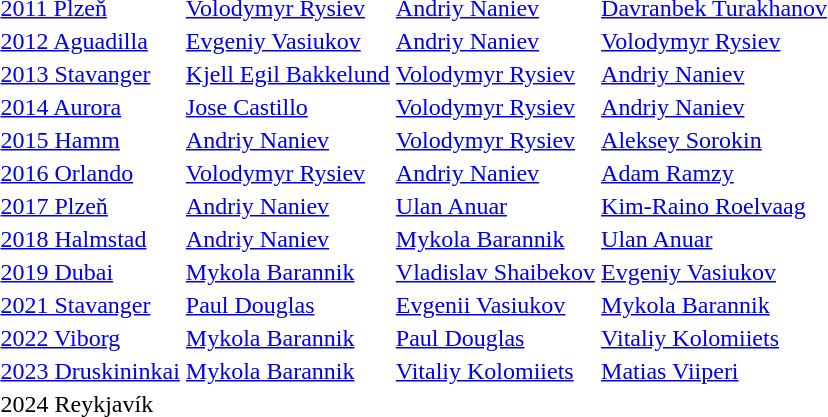<table>
<tr>
<td><a href='#'>2011 Plzeň</a></td>
<td> <a href='#'>Volodymyr Rysiev</a></td>
<td> <a href='#'>Andriy Naniev</a></td>
<td> <a href='#'>Davranbek Turakhanov</a></td>
</tr>
<tr>
<td><a href='#'>2012 Aguadilla</a></td>
<td> <a href='#'>Evgeniy Vasiukov</a></td>
<td> <a href='#'>Andriy Naniev</a></td>
<td> <a href='#'>Volodymyr Rysiev</a></td>
</tr>
<tr>
<td><a href='#'>2013 Stavanger</a></td>
<td> <a href='#'>Kjell Egil Bakkelund</a></td>
<td> <a href='#'>Volodymyr Rysiev</a></td>
<td> <a href='#'>Andriy Naniev</a></td>
</tr>
<tr>
<td><a href='#'>2014 Aurora</a></td>
<td> <a href='#'>Jose Castillo</a></td>
<td> <a href='#'>Volodymyr Rysiev</a></td>
<td> <a href='#'>Andriy Naniev</a></td>
</tr>
<tr>
<td><a href='#'>2015 Hamm</a></td>
<td> <a href='#'>Andriy Naniev</a></td>
<td> <a href='#'>Volodymyr Rysiev</a></td>
<td> <a href='#'>Aleksey Sorokin</a></td>
</tr>
<tr>
<td><a href='#'>2016 Orlando</a></td>
<td> <a href='#'>Volodymyr Rysiev</a></td>
<td> <a href='#'>Andriy Naniev</a></td>
<td> <a href='#'>Adam Ramzy</a></td>
</tr>
<tr>
<td><a href='#'>2017 Plzeň</a></td>
<td> <a href='#'>Andriy Naniev</a></td>
<td> <a href='#'>Ulan Anuar</a></td>
<td> <a href='#'>Kim-Raino Roelvaag</a></td>
</tr>
<tr>
<td><a href='#'>2018 Halmstad</a></td>
<td> <a href='#'>Andriy Naniev</a></td>
<td> <a href='#'>Mykola Barannik</a></td>
<td> <a href='#'>Ulan Anuar</a></td>
</tr>
<tr>
<td><a href='#'>2019 Dubai</a></td>
<td> <a href='#'>Mykola Barannik</a></td>
<td> <a href='#'>Vladislav Shaibekov</a></td>
<td> <a href='#'>Evgeniy Vasiukov</a></td>
</tr>
<tr>
<td><a href='#'>2021 Stavanger</a></td>
<td> <a href='#'>Paul Douglas</a></td>
<td> <a href='#'>Evgenii Vasiukov</a></td>
<td> <a href='#'>Mykola Barannik</a></td>
</tr>
<tr>
<td><a href='#'>2022 Viborg</a></td>
<td> <a href='#'>Mykola Barannik</a></td>
<td> <a href='#'>Paul Douglas</a></td>
<td> <a href='#'>Vitaliy Kolomiiets</a></td>
</tr>
<tr>
<td><a href='#'>2023 Druskininkai</a></td>
<td> <a href='#'>Mykola Barannik</a></td>
<td> <a href='#'>Vitaliy Kolomiiets</a></td>
<td> <a href='#'>Matias Viiperi</a></td>
</tr>
<tr>
<td>2024 Reykjavík</td>
<td></td>
<td></td>
<td></td>
</tr>
</table>
